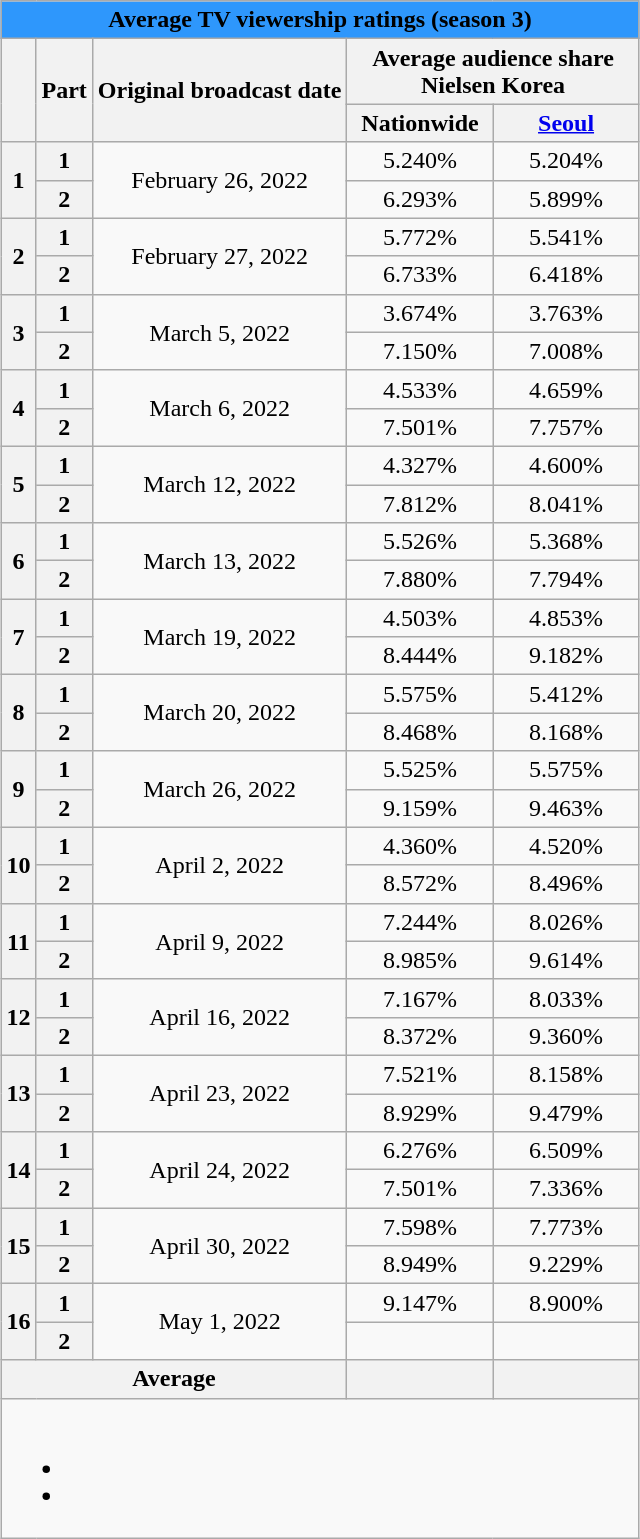<table role="presentation" class="wikitable mw-collapsible mw-collapsed innercollapse" style="text-align:center;max-width:500px; margin-left: auto; margin-right: auto; border: none;">
<tr>
<th colspan="6" style="background:#2E97FC; text-align:center">Average TV viewership ratings (season 3)</th>
</tr>
<tr>
<th rowspan="2"></th>
<th rowspan="2">Part</th>
<th rowspan="2">Original broadcast date</th>
<th colspan="2">Average audience share<br> Nielsen Korea</th>
</tr>
<tr>
<th width="90">Nationwide</th>
<th width="90"><a href='#'>Seoul</a></th>
</tr>
<tr>
<th rowspan="2">1</th>
<th>1</th>
<td rowspan="2">February 26, 2022</td>
<td>5.240% </td>
<td>5.204% </td>
</tr>
<tr>
<th>2</th>
<td>6.293% </td>
<td>5.899% </td>
</tr>
<tr>
<th rowspan="2">2</th>
<th>1</th>
<td rowspan="2">February 27, 2022</td>
<td>5.772% </td>
<td>5.541% </td>
</tr>
<tr>
<th>2</th>
<td>6.733% </td>
<td>6.418% </td>
</tr>
<tr>
<th rowspan="2">3</th>
<th>1</th>
<td rowspan="2">March 5, 2022</td>
<td>3.674% </td>
<td>3.763% </td>
</tr>
<tr>
<th>2</th>
<td>7.150% </td>
<td>7.008% </td>
</tr>
<tr>
<th rowspan="2">4</th>
<th>1</th>
<td rowspan="2">March 6, 2022</td>
<td>4.533% </td>
<td>4.659% </td>
</tr>
<tr>
<th>2</th>
<td>7.501% </td>
<td>7.757% </td>
</tr>
<tr>
<th rowspan="2">5</th>
<th>1</th>
<td rowspan="2">March 12, 2022</td>
<td>4.327% </td>
<td>4.600% </td>
</tr>
<tr>
<th>2</th>
<td>7.812% </td>
<td>8.041% </td>
</tr>
<tr>
<th rowspan="2">6</th>
<th>1</th>
<td rowspan="2">March 13, 2022</td>
<td>5.526% </td>
<td>5.368% </td>
</tr>
<tr>
<th>2</th>
<td>7.880% </td>
<td>7.794% </td>
</tr>
<tr>
<th rowspan="2">7</th>
<th>1</th>
<td rowspan="2">March 19, 2022</td>
<td>4.503% </td>
<td>4.853% </td>
</tr>
<tr>
<th>2</th>
<td>8.444% </td>
<td>9.182% </td>
</tr>
<tr>
<th rowspan="2">8</th>
<th>1</th>
<td rowspan="2">March 20, 2022</td>
<td>5.575% </td>
<td>5.412% </td>
</tr>
<tr>
<th>2</th>
<td>8.468% </td>
<td>8.168% </td>
</tr>
<tr>
<th rowspan="2">9</th>
<th>1</th>
<td rowspan="2">March 26, 2022</td>
<td>5.525% </td>
<td>5.575% </td>
</tr>
<tr>
<th>2</th>
<td>9.159% </td>
<td>9.463% </td>
</tr>
<tr>
<th rowspan="2">10</th>
<th>1</th>
<td rowspan="2">April 2, 2022 </td>
<td>4.360% </td>
<td>4.520% </td>
</tr>
<tr>
<th>2</th>
<td>8.572% </td>
<td>8.496% </td>
</tr>
<tr>
<th rowspan="2">11</th>
<th>1</th>
<td rowspan="2">April 9, 2022 </td>
<td>7.244% </td>
<td>8.026% </td>
</tr>
<tr>
<th>2</th>
<td>8.985% </td>
<td>9.614% </td>
</tr>
<tr>
<th rowspan="2">12</th>
<th>1</th>
<td rowspan="2">April 16, 2022</td>
<td>7.167% </td>
<td>8.033% </td>
</tr>
<tr>
<th>2</th>
<td>8.372% </td>
<td>9.360% </td>
</tr>
<tr>
<th rowspan="2">13</th>
<th>1</th>
<td rowspan="2">April 23, 2022</td>
<td>7.521% </td>
<td>8.158% </td>
</tr>
<tr>
<th>2</th>
<td>8.929% </td>
<td>9.479% </td>
</tr>
<tr>
<th rowspan="2">14</th>
<th>1</th>
<td rowspan="2">April 24, 2022</td>
<td>6.276% </td>
<td>6.509% </td>
</tr>
<tr>
<th>2</th>
<td>7.501% </td>
<td>7.336% </td>
</tr>
<tr>
<th rowspan="2">15</th>
<th>1</th>
<td rowspan="2">April 30, 2022</td>
<td>7.598% </td>
<td>7.773% </td>
</tr>
<tr>
<th>2</th>
<td>8.949% </td>
<td>9.229% </td>
</tr>
<tr>
<th rowspan="2">16</th>
<th>1</th>
<td rowspan="2">May 1, 2022</td>
<td>9.147% </td>
<td>8.900% </td>
</tr>
<tr>
<th>2</th>
<td><strong></strong> </td>
<td><strong></strong> </td>
</tr>
<tr>
<th colspan="3">Average</th>
<th></th>
<th></th>
</tr>
<tr>
<td colspan="5"><br><ul><li></li><li></li></ul></td>
</tr>
</table>
